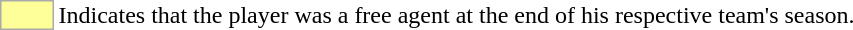<table>
<tr>
<td style="background:#ff9; border:1px solid #aaa; width:2em;"></td>
<td>Indicates that the player was a free agent at the end of his respective team's  season.</td>
</tr>
</table>
